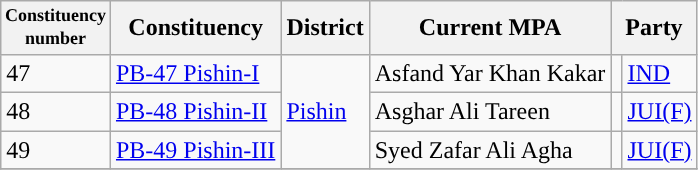<table class="wikitable">
<tr>
<th width="50px" style="font-size:75%">Constituency number</th>
<th>Constituency</th>
<th>District</th>
<th>Current MPA</th>
<th colspan="2">Party</th>
</tr>
<tr>
<td>47</td>
<td><a href='#'>PB-47 Pishin-I</a></td>
<td rowspan="3"><a href='#'>Pishin</a></td>
<td>Asfand Yar Khan Kakar</td>
<td></td>
<td><a href='#'>IND</a></td>
</tr>
<tr>
<td>48</td>
<td><a href='#'>PB-48 Pishin-II</a></td>
<td>Asghar Ali Tareen</td>
<td></td>
<td><a href='#'>JUI(F)</a></td>
</tr>
<tr>
<td>49</td>
<td><a href='#'>PB-49 Pishin-III</a></td>
<td>Syed Zafar Ali Agha</td>
<td></td>
<td><a href='#'>JUI(F)</a></td>
</tr>
<tr>
</tr>
</table>
